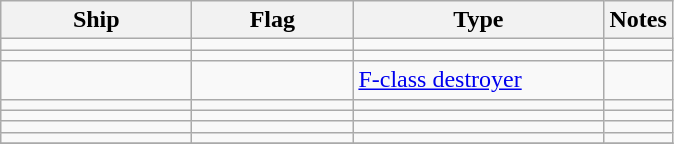<table class="wikitable sortable">
<tr>
<th scope="col" width="120px">Ship</th>
<th scope="col" width="100px">Flag</th>
<th scope="col" width="160px">Type</th>
<th>Notes</th>
</tr>
<tr>
<td align="left"></td>
<td align="left"></td>
<td align="left"></td>
<td align="left"></td>
</tr>
<tr>
<td align="left"></td>
<td align="left"></td>
<td align="left"></td>
<td align="left"></td>
</tr>
<tr>
<td align="left"></td>
<td align="left"></td>
<td align="left"><a href='#'>F-class destroyer</a></td>
<td align="left"></td>
</tr>
<tr>
<td align="left"></td>
<td align="left"></td>
<td align="left"></td>
<td align="left"></td>
</tr>
<tr>
<td align="left"></td>
<td align="left"></td>
<td align="left"></td>
<td align="left"></td>
</tr>
<tr>
<td align="left"></td>
<td align="left"></td>
<td align="left"></td>
<td align="left"></td>
</tr>
<tr>
<td align="left"></td>
<td align="left"></td>
<td align="left"></td>
<td align="left"></td>
</tr>
<tr>
</tr>
</table>
